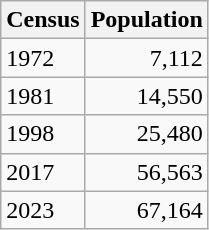<table class="wikitable">
<tr>
<th>Census</th>
<th>Population</th>
</tr>
<tr>
<td>1972</td>
<td style="text-align:right">7,112</td>
</tr>
<tr>
<td>1981</td>
<td style="text-align:right">14,550</td>
</tr>
<tr>
<td>1998</td>
<td style="text-align:right">25,480</td>
</tr>
<tr>
<td>2017</td>
<td style="text-align:right">56,563</td>
</tr>
<tr>
<td>2023</td>
<td style="text-align:right">67,164</td>
</tr>
</table>
